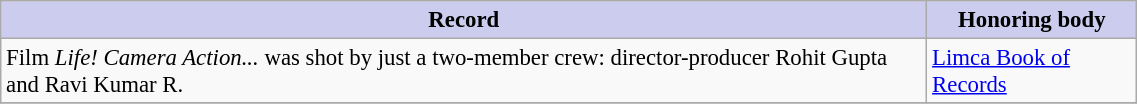<table class="wikitable" style="width: 60%; font-size: 95%;">
<tr style="text-align:center;">
<th style="background:#cce;">Record</th>
<th style="background:#cce;">Honoring body</th>
</tr>
<tr>
<td>Film <em>Life! Camera Action...</em> was shot by just a two-member crew: director-producer Rohit Gupta and Ravi Kumar R.</td>
<td><a href='#'>Limca Book of Records</a></td>
</tr>
<tr>
</tr>
</table>
